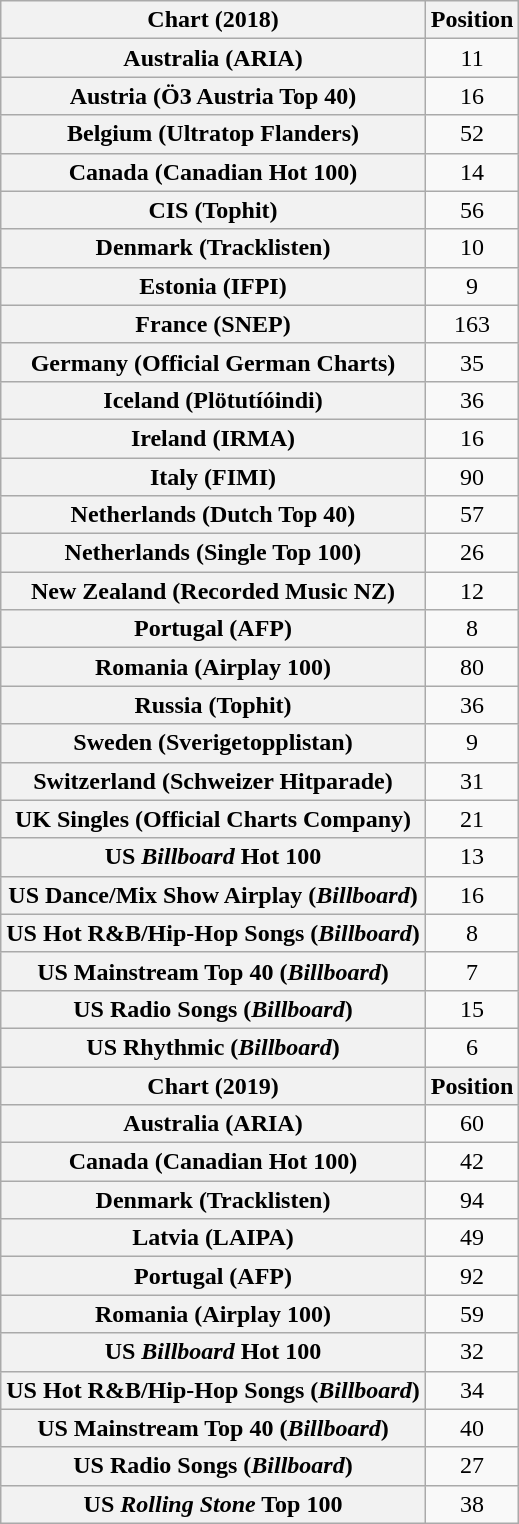<table class="wikitable sortable plainrowheaders" style="text-align:center">
<tr>
<th scope="col">Chart (2018)</th>
<th scope="col">Position</th>
</tr>
<tr>
<th scope="row">Australia (ARIA)</th>
<td>11</td>
</tr>
<tr>
<th scope="row">Austria (Ö3 Austria Top 40)</th>
<td>16</td>
</tr>
<tr>
<th scope="row">Belgium (Ultratop Flanders)</th>
<td>52</td>
</tr>
<tr>
<th scope="row">Canada (Canadian Hot 100)</th>
<td>14</td>
</tr>
<tr>
<th scope="row">CIS (Tophit)</th>
<td>56</td>
</tr>
<tr>
<th scope="row">Denmark (Tracklisten)</th>
<td>10</td>
</tr>
<tr>
<th scope="row">Estonia (IFPI)</th>
<td>9</td>
</tr>
<tr>
<th scope="row">France (SNEP)</th>
<td>163</td>
</tr>
<tr>
<th scope="row">Germany (Official German Charts)</th>
<td>35</td>
</tr>
<tr>
<th scope="row">Iceland (Plötutíóindi)</th>
<td>36</td>
</tr>
<tr>
<th scope="row">Ireland (IRMA)</th>
<td>16</td>
</tr>
<tr>
<th scope="row">Italy (FIMI)</th>
<td>90</td>
</tr>
<tr>
<th scope="row">Netherlands (Dutch Top 40)</th>
<td>57</td>
</tr>
<tr>
<th scope="row">Netherlands (Single Top 100)</th>
<td>26</td>
</tr>
<tr>
<th scope="row">New Zealand (Recorded Music NZ)</th>
<td>12</td>
</tr>
<tr>
<th scope="row">Portugal (AFP)</th>
<td>8</td>
</tr>
<tr>
<th scope="row">Romania (Airplay 100)</th>
<td>80</td>
</tr>
<tr>
<th scope="row">Russia (Tophit)</th>
<td>36</td>
</tr>
<tr>
<th scope="row">Sweden (Sverigetopplistan)</th>
<td>9</td>
</tr>
<tr>
<th scope="row">Switzerland (Schweizer Hitparade)</th>
<td>31</td>
</tr>
<tr>
<th scope="row">UK Singles (Official Charts Company)</th>
<td>21</td>
</tr>
<tr>
<th scope="row">US <em>Billboard</em> Hot 100</th>
<td>13</td>
</tr>
<tr>
<th scope="row">US Dance/Mix Show Airplay (<em>Billboard</em>)</th>
<td>16</td>
</tr>
<tr>
<th scope="row">US Hot R&B/Hip-Hop Songs (<em>Billboard</em>)</th>
<td>8</td>
</tr>
<tr>
<th scope="row">US Mainstream Top 40 (<em>Billboard</em>)</th>
<td>7</td>
</tr>
<tr>
<th scope="row">US Radio Songs (<em>Billboard</em>)</th>
<td>15</td>
</tr>
<tr>
<th scope="row">US Rhythmic (<em>Billboard</em>)</th>
<td>6</td>
</tr>
<tr>
<th scope="col">Chart (2019)</th>
<th scope="col">Position</th>
</tr>
<tr>
<th scope="row">Australia (ARIA)</th>
<td>60</td>
</tr>
<tr>
<th scope="row">Canada (Canadian Hot 100)</th>
<td>42</td>
</tr>
<tr>
<th scope="row">Denmark (Tracklisten)</th>
<td>94</td>
</tr>
<tr>
<th scope="row">Latvia (LAIPA)</th>
<td>49</td>
</tr>
<tr>
<th scope="row">Portugal (AFP)</th>
<td>92</td>
</tr>
<tr>
<th scope="row">Romania (Airplay 100)</th>
<td>59</td>
</tr>
<tr>
<th scope="row">US <em>Billboard</em> Hot 100</th>
<td>32</td>
</tr>
<tr>
<th scope="row">US Hot R&B/Hip-Hop Songs (<em>Billboard</em>)</th>
<td>34</td>
</tr>
<tr>
<th scope="row">US Mainstream Top 40 (<em>Billboard</em>)</th>
<td>40</td>
</tr>
<tr>
<th scope="row">US Radio Songs (<em>Billboard</em>)</th>
<td>27</td>
</tr>
<tr>
<th scope="row">US <em>Rolling Stone</em> Top 100</th>
<td>38</td>
</tr>
</table>
